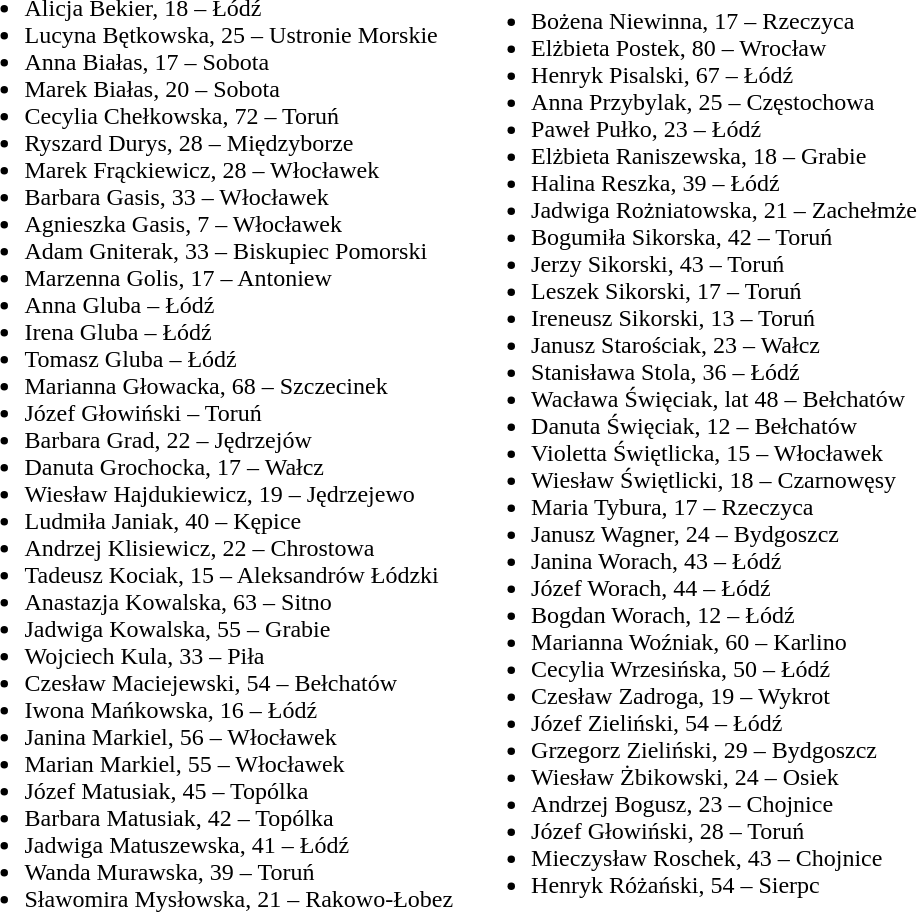<table cellpadding="5px">
<tr valign=top>
</tr>
<tr align=left>
<td><br><ul><li>Alicja Bekier, 18 – Łódź</li><li>Lucyna Bętkowska, 25 – Ustronie Morskie</li><li>Anna Białas, 17 – Sobota</li><li>Marek Białas, 20 – Sobota</li><li>Cecylia Chełkowska, 72 – Toruń</li><li>Ryszard Durys, 28 – Międzyborze</li><li>Marek Frąckiewicz, 28 – Włocławek</li><li>Barbara Gasis, 33 – Włocławek</li><li>Agnieszka Gasis, 7 – Włocławek</li><li>Adam Gniterak, 33 – Biskupiec Pomorski</li><li>Marzenna Golis, 17 – Antoniew</li><li>Anna Gluba – Łódź</li><li>Irena Gluba – Łódź</li><li>Tomasz Gluba – Łódź</li><li>Marianna Głowacka, 68 – Szczecinek</li><li>Józef Głowiński – Toruń</li><li>Barbara Grad, 22 – Jędrzejów</li><li>Danuta Grochocka, 17 – Wałcz</li><li>Wiesław Hajdukiewicz, 19 – Jędrzejewo</li><li>Ludmiła Janiak, 40 – Kępice</li><li>Andrzej Klisiewicz, 22 – Chrostowa</li><li>Tadeusz Kociak, 15 – Aleksandrów Łódzki</li><li>Anastazja Kowalska, 63 – Sitno</li><li>Jadwiga Kowalska, 55 – Grabie</li><li>Wojciech Kula, 33 – Piła</li><li>Czesław Maciejewski, 54 – Bełchatów</li><li>Iwona Mańkowska, 16 – Łódź</li><li>Janina Markiel, 56 – Włocławek</li><li>Marian Markiel, 55 – Włocławek</li><li>Józef Matusiak, 45 – Topólka</li><li>Barbara Matusiak, 42 – Topólka</li><li>Jadwiga Matuszewska, 41 – Łódź</li><li>Wanda Murawska, 39 – Toruń</li><li>Sławomira Mysłowska, 21 – Rakowo-Łobez</li></ul></td>
<td><br><ul><li>Bożena Niewinna, 17 – Rzeczyca</li><li>Elżbieta Postek, 80 – Wrocław</li><li>Henryk Pisalski, 67 – Łódź</li><li>Anna Przybylak, 25 – Częstochowa</li><li>Paweł Pułko, 23 – Łódź</li><li>Elżbieta Raniszewska, 18 – Grabie</li><li>Halina Reszka, 39 – Łódź</li><li>Jadwiga Rożniatowska, 21 – Zachełmże</li><li>Bogumiła Sikorska, 42 – Toruń</li><li>Jerzy Sikorski, 43 – Toruń</li><li>Leszek Sikorski, 17 – Toruń</li><li>Ireneusz Sikorski, 13 – Toruń</li><li>Janusz Starościak, 23 – Wałcz</li><li>Stanisława Stola, 36 – Łódź</li><li>Wacława Święciak, lat 48 – Bełchatów</li><li>Danuta Święciak, 12 – Bełchatów</li><li>Violetta Świętlicka, 15 – Włocławek</li><li>Wiesław Świętlicki, 18 – Czarnowęsy</li><li>Maria Tybura, 17 – Rzeczyca</li><li>Janusz Wagner, 24 – Bydgoszcz</li><li>Janina Worach, 43 – Łódź</li><li>Józef Worach, 44 – Łódź</li><li>Bogdan Worach, 12 – Łódź</li><li>Marianna Woźniak, 60 – Karlino</li><li>Cecylia Wrzesińska, 50 – Łódź</li><li>Czesław Zadroga, 19 – Wykrot</li><li>Józef Zieliński, 54 – Łódź</li><li>Grzegorz Zieliński, 29 – Bydgoszcz</li><li>Wiesław Żbikowski, 24 – Osiek</li><li>Andrzej Bogusz, 23 – Chojnice</li><li>Józef Głowiński, 28 – Toruń</li><li>Mieczysław Roschek, 43 – Chojnice</li><li>Henryk Różański, 54 – Sierpc</li></ul></td>
</tr>
</table>
